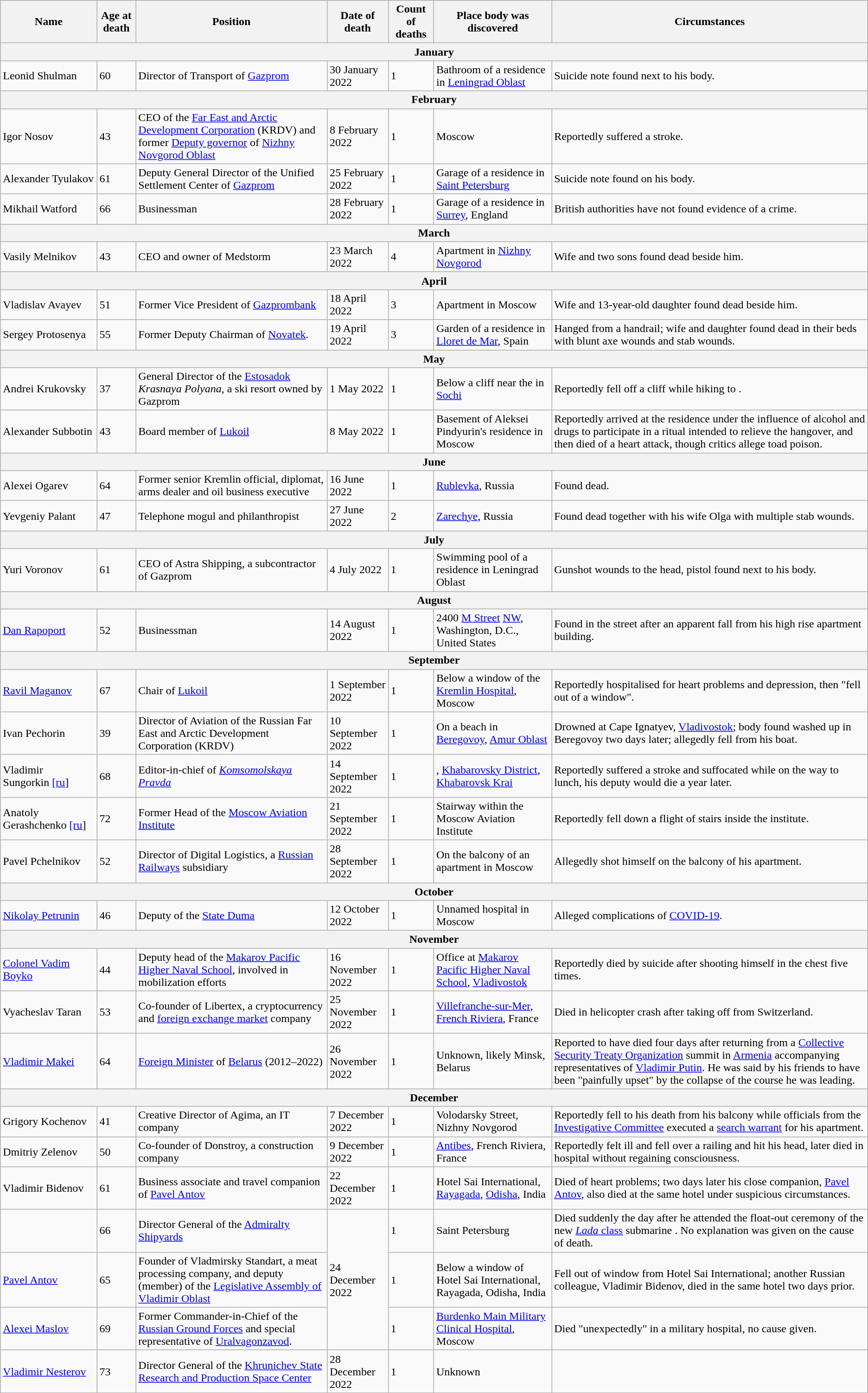<table class="wikitable sortable">
<tr>
<th>Name</th>
<th>Age at death</th>
<th>Position</th>
<th>Date of death</th>
<th>Count of deaths</th>
<th>Place body was discovered</th>
<th>Circumstances</th>
</tr>
<tr>
<th colspan="7">January</th>
</tr>
<tr>
<td>Leonid Shulman</td>
<td>60</td>
<td>Director of Transport of <a href='#'>Gazprom</a></td>
<td>30 January 2022</td>
<td>1</td>
<td> Bathroom of a residence in <a href='#'>Leningrad Oblast</a></td>
<td>Suicide note found next to his body.</td>
</tr>
<tr>
<th colspan="7">February</th>
</tr>
<tr>
<td>Igor Nosov</td>
<td>43</td>
<td>CEO of the <a href='#'>Far East and Arctic Development Corporation</a> (KRDV) and former <a href='#'>Deputy governor</a> of <a href='#'>Nizhny Novgorod Oblast</a></td>
<td>8 February 2022</td>
<td>1</td>
<td> Moscow</td>
<td>Reportedly suffered a stroke.</td>
</tr>
<tr>
<td>Alexander Tyulakov</td>
<td>61</td>
<td>Deputy General Director of the Unified Settlement Center of <a href='#'>Gazprom</a></td>
<td>25 February 2022</td>
<td>1</td>
<td> Garage of a residence in <a href='#'>Saint Petersburg</a></td>
<td>Suicide note found on his body.</td>
</tr>
<tr>
<td>Mikhail Watford</td>
<td>66</td>
<td>Businessman</td>
<td>28 February 2022</td>
<td>1</td>
<td> Garage of a residence in <a href='#'>Surrey</a>, England</td>
<td>British authorities have not found evidence of a crime.</td>
</tr>
<tr>
<th colspan="7">March</th>
</tr>
<tr>
<td>Vasily Melnikov</td>
<td>43</td>
<td>CEO and owner of Medstorm</td>
<td>23 March 2022</td>
<td>4</td>
<td> Apartment in <a href='#'>Nizhny Novgorod</a></td>
<td>Wife and two sons found dead beside him.</td>
</tr>
<tr>
<th colspan="7">April</th>
</tr>
<tr>
<td>Vladislav Avayev</td>
<td>51</td>
<td>Former Vice President of <a href='#'>Gazprombank</a></td>
<td>18 April 2022</td>
<td>3</td>
<td> Apartment in Moscow</td>
<td>Wife and 13-year-old daughter found dead beside him.</td>
</tr>
<tr>
<td>Sergey Protosenya</td>
<td>55</td>
<td>Former Deputy Chairman of <a href='#'>Novatek</a>.</td>
<td>19 April 2022</td>
<td>3</td>
<td> Garden of a residence in <a href='#'>Lloret de Mar</a>, Spain</td>
<td>Hanged from a handrail; wife and daughter found dead in their beds with blunt axe wounds and stab wounds.</td>
</tr>
<tr>
<th colspan="7">May</th>
</tr>
<tr>
<td>Andrei Krukovsky</td>
<td>37</td>
<td>General Director of the <a href='#'>Estosadok</a> <em>Krasnaya Polyana</em>, a ski resort owned by Gazprom</td>
<td>1 May 2022</td>
<td>1</td>
<td> Below a cliff near the  in <a href='#'>Sochi</a></td>
<td>Reportedly fell off a cliff while hiking to .</td>
</tr>
<tr>
<td>Alexander Subbotin</td>
<td>43</td>
<td>Board member of <a href='#'>Lukoil</a></td>
<td>8 May 2022</td>
<td>1</td>
<td> Basement of Aleksei Pindyurin's residence in Moscow</td>
<td>Reportedly arrived at the residence under the influence of alcohol and drugs to participate in a ritual intended to relieve the hangover, and then died of a heart attack, though critics allege toad poison.</td>
</tr>
<tr>
<th colspan="7">June</th>
</tr>
<tr>
<td>Alexei Ogarev</td>
<td>64</td>
<td>Former senior Kremlin official, diplomat, arms dealer and oil business executive</td>
<td>16 June 2022</td>
<td>1</td>
<td> <a href='#'>Rublevka</a>, Russia</td>
<td>Found dead.</td>
</tr>
<tr>
<td>Yevgeniy Palant</td>
<td>47</td>
<td>Telephone mogul and philanthropist</td>
<td>27 June 2022</td>
<td>2</td>
<td> <a href='#'>Zarechye</a>, Russia</td>
<td>Found dead together with his wife Olga with multiple stab wounds.</td>
</tr>
<tr>
<th colspan="7">July</th>
</tr>
<tr>
<td>Yuri Voronov</td>
<td>61</td>
<td>CEO of Astra Shipping, a subcontractor of Gazprom</td>
<td>4 July 2022</td>
<td>1</td>
<td> Swimming pool of a residence in Leningrad Oblast</td>
<td>Gunshot wounds to the head, pistol found next to his body.</td>
</tr>
<tr>
<th colspan="7">August</th>
</tr>
<tr>
<td><a href='#'>Dan Rapoport</a></td>
<td>52</td>
<td>Businessman</td>
<td>14 August 2022</td>
<td>1</td>
<td> 2400 <a href='#'>M Street</a> <a href='#'>NW</a>, Washington, D.C., United States</td>
<td>Found in the street after an apparent fall from his high rise apartment building.</td>
</tr>
<tr>
<th colspan="7">September</th>
</tr>
<tr>
<td><a href='#'>Ravil Maganov</a></td>
<td>67</td>
<td>Chair of <a href='#'>Lukoil</a></td>
<td>1 September 2022</td>
<td>1</td>
<td> Below a window of the <a href='#'>Kremlin Hospital</a>, Moscow</td>
<td>Reportedly hospitalised for heart problems and depression, then "fell out of a window".</td>
</tr>
<tr>
<td>Ivan Pechorin</td>
<td>39</td>
<td>Director of Aviation of the Russian Far East and Arctic Development Corporation (KRDV)</td>
<td>10 September 2022</td>
<td>1</td>
<td> On a beach in <a href='#'>Beregovoy</a>, <a href='#'>Amur Oblast</a></td>
<td>Drowned at Cape Ignatyev, <a href='#'>Vladivostok</a>; body found washed up in Beregovoy two days later; allegedly fell from his boat.</td>
</tr>
<tr>
<td>Vladimir Sungorkin <a href='#'>[ru</a>]</td>
<td>68</td>
<td>Editor-in-chief of <em><a href='#'>Komsomolskaya Pravda</a></em></td>
<td>14 September 2022</td>
<td>1</td>
<td> , <a href='#'>Khabarovsky District</a>, <a href='#'>Khabarovsk Krai</a></td>
<td>Reportedly suffered a stroke and suffocated while on the way to lunch, his deputy would die a year later.</td>
</tr>
<tr>
<td>Anatoly Gerashchenko <a href='#'>[ru</a>]</td>
<td>72</td>
<td>Former Head of the <a href='#'>Moscow Aviation Institute</a></td>
<td>21 September 2022</td>
<td>1</td>
<td> Stairway within the Moscow Aviation Institute</td>
<td>Reportedly fell down a flight of stairs inside the institute.</td>
</tr>
<tr>
<td>Pavel Pchelnikov</td>
<td>52</td>
<td>Director of Digital Logistics, a <a href='#'>Russian Railways</a> subsidiary</td>
<td>28 September 2022</td>
<td>1</td>
<td> On the balcony of an apartment in Moscow</td>
<td>Allegedly shot himself on the balcony of his apartment.</td>
</tr>
<tr>
<th colspan="7">October</th>
</tr>
<tr>
<td><a href='#'>Nikolay Petrunin</a></td>
<td>46</td>
<td>Deputy of the <a href='#'>State Duma</a></td>
<td>12 October 2022</td>
<td>1</td>
<td> Unnamed hospital in Moscow</td>
<td>Alleged complications of <a href='#'>COVID-19</a>.</td>
</tr>
<tr>
<th colspan="7">November</th>
</tr>
<tr>
<td><a href='#'>Colonel Vadim Boyko</a></td>
<td>44</td>
<td>Deputy head of the <a href='#'>Makarov Pacific Higher Naval School</a>, involved in mobilization efforts</td>
<td>16 November 2022</td>
<td>1</td>
<td> Office at <a href='#'>Makarov Pacific Higher Naval School</a>, <a href='#'>Vladivostok</a></td>
<td>Reportedly died by suicide after shooting himself in the chest five times.</td>
</tr>
<tr>
<td>Vyacheslav Taran</td>
<td>53</td>
<td>Co-founder of Libertex, a cryptocurrency and <a href='#'>foreign exchange market</a> company</td>
<td>25 November 2022</td>
<td>1</td>
<td> <a href='#'>Villefranche-sur-Mer</a>, <a href='#'>French Riviera</a>, France</td>
<td>Died in helicopter crash after taking off from Switzerland.</td>
</tr>
<tr>
<td><a href='#'>Vladimir Makei</a> </td>
<td>64</td>
<td><a href='#'>Foreign Minister</a> of <a href='#'>Belarus</a> (2012–2022)</td>
<td>26 November 2022</td>
<td>1</td>
<td>Unknown, likely Minsk, Belarus</td>
<td>Reported to have died four days after returning from a <a href='#'>Collective Security Treaty Organization</a> summit in <a href='#'>Armenia</a> accompanying representatives of <a href='#'>Vladimir Putin</a>. He was said by his friends to have been "painfully upset" by the collapse of the course he was leading.</td>
</tr>
<tr>
<th colspan="7">December</th>
</tr>
<tr>
<td>Grigory Kochenov</td>
<td>41</td>
<td>Creative Director of Agima, an IT company</td>
<td>7 December 2022</td>
<td>1</td>
<td> Volodarsky Street, Nizhny Novgorod</td>
<td>Reportedly fell to his death from his balcony while officials from the <a href='#'>Investigative Committee</a> executed a <a href='#'>search warrant</a> for his apartment.</td>
</tr>
<tr>
<td>Dmitriy Zelenov</td>
<td>50</td>
<td>Co-founder of Donstroy, a construction company</td>
<td>9 December 2022</td>
<td>1</td>
<td> <a href='#'>Antibes</a>, French Riviera, France</td>
<td>Reportedly felt ill and fell over a railing and hit his head, later died in hospital without regaining consciousness.</td>
</tr>
<tr>
<td>Vladimir Bidenov</td>
<td>61</td>
<td>Business associate and travel companion of <a href='#'>Pavel Antov</a></td>
<td>22 December 2022</td>
<td>1</td>
<td> Hotel Sai International, <a href='#'>Rayagada</a>, <a href='#'>Odisha</a>, India</td>
<td>Died of heart problems; two days later his close companion, <a href='#'>Pavel Antov</a>, also died at the same hotel under suspicious circumstances.</td>
</tr>
<tr>
<td></td>
<td>66</td>
<td>Director General of the <a href='#'>Admiralty Shipyards</a></td>
<td rowspan="3">24 December 2022</td>
<td>1</td>
<td> Saint Petersburg</td>
<td>Died suddenly the day after he attended the float-out ceremony of the new <a href='#'><em>Lada</em> class</a> submarine . No explanation was given on the cause of death.</td>
</tr>
<tr>
<td><a href='#'>Pavel Antov</a></td>
<td>65</td>
<td>Founder of Vladmirsky Standart, a meat processing company, and deputy (member) of the <a href='#'>Legislative Assembly of Vladimir Oblast</a></td>
<td>1</td>
<td> Below a window of Hotel Sai International, Rayagada, Odisha, India</td>
<td>Fell out of window from Hotel Sai International; another Russian colleague, Vladimir Bidenov, died in the same hotel two days prior.</td>
</tr>
<tr>
<td><a href='#'>Alexei Maslov</a></td>
<td>69</td>
<td>Former Commander-in-Chief of the <a href='#'>Russian Ground Forces</a> and special representative of <a href='#'>Uralvagonzavod</a>.</td>
<td>1</td>
<td> <a href='#'>Burdenko Main Military Clinical Hospital</a>, Moscow</td>
<td>Died "unexpectedly" in a military hospital, no cause given.</td>
</tr>
<tr>
<td><a href='#'>Vladimir Nesterov</a></td>
<td>73</td>
<td>Director General of the <a href='#'>Khrunichev State Research and Production Space Center</a></td>
<td>28 December 2022</td>
<td>1</td>
<td>Unknown</td>
<td></td>
</tr>
</table>
